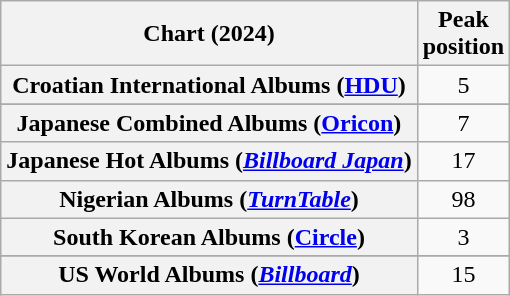<table class="wikitable sortable plainrowheaders" style="text-align:center">
<tr>
<th scope="col">Chart (2024)</th>
<th scope="col">Peak<br>position</th>
</tr>
<tr>
<th scope="row">Croatian International Albums (<a href='#'>HDU</a>)</th>
<td>5</td>
</tr>
<tr>
</tr>
<tr>
<th scope="row">Japanese Combined Albums (<a href='#'>Oricon</a>)</th>
<td>7</td>
</tr>
<tr>
<th scope="row">Japanese Hot Albums (<em><a href='#'>Billboard Japan</a></em>)</th>
<td>17</td>
</tr>
<tr>
<th scope="row">Nigerian Albums (<a href='#'><em>TurnTable</em></a>)</th>
<td>98</td>
</tr>
<tr>
<th scope="row">South Korean Albums (<a href='#'>Circle</a>)</th>
<td>3</td>
</tr>
<tr>
</tr>
<tr>
<th scope="row">US World Albums (<em><a href='#'>Billboard</a></em>)</th>
<td>15</td>
</tr>
</table>
